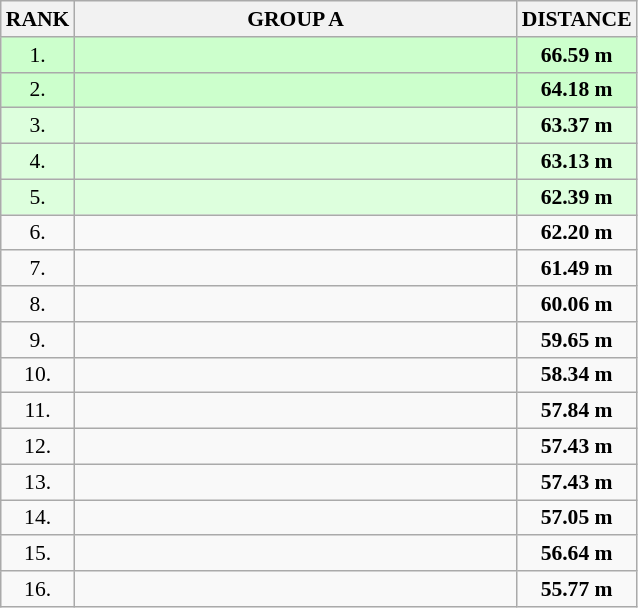<table class="wikitable" style="border-collapse: collapse; font-size: 90%;">
<tr>
<th>RANK</th>
<th style="width: 20em">GROUP A</th>
<th style="width: 5em">DISTANCE</th>
</tr>
<tr style="background:#ccffcc;">
<td align="center">1.</td>
<td></td>
<td align="center"><strong>66.59 m</strong></td>
</tr>
<tr style="background:#ccffcc;">
<td align="center">2.</td>
<td></td>
<td align="center"><strong>64.18 m</strong></td>
</tr>
<tr style="background:#ddffdd;">
<td align="center">3.</td>
<td></td>
<td align="center"><strong>63.37 m</strong></td>
</tr>
<tr style="background:#ddffdd;">
<td align="center">4.</td>
<td></td>
<td align="center"><strong>63.13 m</strong></td>
</tr>
<tr style="background:#ddffdd;">
<td align="center">5.</td>
<td></td>
<td align="center"><strong>62.39 m</strong></td>
</tr>
<tr>
<td align="center">6.</td>
<td></td>
<td align="center"><strong>62.20 m</strong></td>
</tr>
<tr>
<td align="center">7.</td>
<td></td>
<td align="center"><strong>61.49 m</strong></td>
</tr>
<tr>
<td align="center">8.</td>
<td></td>
<td align="center"><strong>60.06 m</strong></td>
</tr>
<tr>
<td align="center">9.</td>
<td></td>
<td align="center"><strong>59.65 m</strong></td>
</tr>
<tr>
<td align="center">10.</td>
<td></td>
<td align="center"><strong>58.34 m</strong></td>
</tr>
<tr>
<td align="center">11.</td>
<td></td>
<td align="center"><strong>57.84 m</strong></td>
</tr>
<tr>
<td align="center">12.</td>
<td></td>
<td align="center"><strong>57.43 m</strong></td>
</tr>
<tr>
<td align="center">13.</td>
<td></td>
<td align="center"><strong>57.43 m</strong></td>
</tr>
<tr>
<td align="center">14.</td>
<td></td>
<td align="center"><strong>57.05 m</strong></td>
</tr>
<tr>
<td align="center">15.</td>
<td></td>
<td align="center"><strong>56.64 m</strong></td>
</tr>
<tr>
<td align="center">16.</td>
<td></td>
<td align="center"><strong>55.77 m</strong></td>
</tr>
</table>
